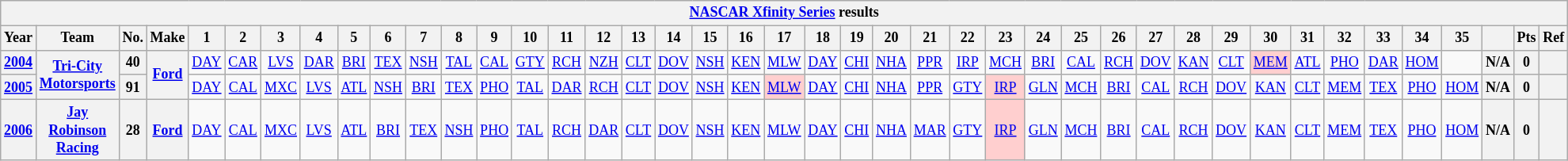<table class="wikitable" style="text-align:center; font-size:75%">
<tr>
<th colspan=42><a href='#'>NASCAR Xfinity Series</a> results</th>
</tr>
<tr>
<th>Year</th>
<th>Team</th>
<th>No.</th>
<th>Make</th>
<th>1</th>
<th>2</th>
<th>3</th>
<th>4</th>
<th>5</th>
<th>6</th>
<th>7</th>
<th>8</th>
<th>9</th>
<th>10</th>
<th>11</th>
<th>12</th>
<th>13</th>
<th>14</th>
<th>15</th>
<th>16</th>
<th>17</th>
<th>18</th>
<th>19</th>
<th>20</th>
<th>21</th>
<th>22</th>
<th>23</th>
<th>24</th>
<th>25</th>
<th>26</th>
<th>27</th>
<th>28</th>
<th>29</th>
<th>30</th>
<th>31</th>
<th>32</th>
<th>33</th>
<th>34</th>
<th>35</th>
<th></th>
<th>Pts</th>
<th>Ref</th>
</tr>
<tr>
<th><a href='#'>2004</a></th>
<th rowspan=2><a href='#'>Tri-City Motorsports</a></th>
<th>40</th>
<th rowspan=2><a href='#'>Ford</a></th>
<td><a href='#'>DAY</a></td>
<td><a href='#'>CAR</a></td>
<td><a href='#'>LVS</a></td>
<td><a href='#'>DAR</a></td>
<td><a href='#'>BRI</a></td>
<td><a href='#'>TEX</a></td>
<td><a href='#'>NSH</a></td>
<td><a href='#'>TAL</a></td>
<td><a href='#'>CAL</a></td>
<td><a href='#'>GTY</a></td>
<td><a href='#'>RCH</a></td>
<td><a href='#'>NZH</a></td>
<td><a href='#'>CLT</a></td>
<td><a href='#'>DOV</a></td>
<td><a href='#'>NSH</a></td>
<td><a href='#'>KEN</a></td>
<td><a href='#'>MLW</a></td>
<td><a href='#'>DAY</a></td>
<td><a href='#'>CHI</a></td>
<td><a href='#'>NHA</a></td>
<td><a href='#'>PPR</a></td>
<td><a href='#'>IRP</a></td>
<td><a href='#'>MCH</a></td>
<td><a href='#'>BRI</a></td>
<td><a href='#'>CAL</a></td>
<td><a href='#'>RCH</a></td>
<td><a href='#'>DOV</a></td>
<td><a href='#'>KAN</a></td>
<td><a href='#'>CLT</a></td>
<td style="background:#FFCFCF;"><a href='#'>MEM</a><br></td>
<td><a href='#'>ATL</a></td>
<td><a href='#'>PHO</a></td>
<td><a href='#'>DAR</a></td>
<td><a href='#'>HOM</a></td>
<td></td>
<th>N/A</th>
<th>0</th>
<th></th>
</tr>
<tr>
<th><a href='#'>2005</a></th>
<th>91</th>
<td><a href='#'>DAY</a></td>
<td><a href='#'>CAL</a></td>
<td><a href='#'>MXC</a></td>
<td><a href='#'>LVS</a></td>
<td><a href='#'>ATL</a></td>
<td><a href='#'>NSH</a></td>
<td><a href='#'>BRI</a></td>
<td><a href='#'>TEX</a></td>
<td><a href='#'>PHO</a></td>
<td><a href='#'>TAL</a></td>
<td><a href='#'>DAR</a></td>
<td><a href='#'>RCH</a></td>
<td><a href='#'>CLT</a></td>
<td><a href='#'>DOV</a></td>
<td><a href='#'>NSH</a></td>
<td><a href='#'>KEN</a></td>
<td style="background:#FFCFCF;"><a href='#'>MLW</a><br></td>
<td><a href='#'>DAY</a></td>
<td><a href='#'>CHI</a></td>
<td><a href='#'>NHA</a></td>
<td><a href='#'>PPR</a></td>
<td><a href='#'>GTY</a></td>
<td style="background:#FFCFCF;"><a href='#'>IRP</a><br></td>
<td><a href='#'>GLN</a></td>
<td><a href='#'>MCH</a></td>
<td><a href='#'>BRI</a></td>
<td><a href='#'>CAL</a></td>
<td><a href='#'>RCH</a></td>
<td><a href='#'>DOV</a></td>
<td><a href='#'>KAN</a></td>
<td><a href='#'>CLT</a></td>
<td><a href='#'>MEM</a></td>
<td><a href='#'>TEX</a></td>
<td><a href='#'>PHO</a></td>
<td><a href='#'>HOM</a></td>
<th>N/A</th>
<th>0</th>
<th></th>
</tr>
<tr>
<th><a href='#'>2006</a></th>
<th><a href='#'>Jay Robinson Racing</a></th>
<th>28</th>
<th><a href='#'>Ford</a></th>
<td><a href='#'>DAY</a></td>
<td><a href='#'>CAL</a></td>
<td><a href='#'>MXC</a></td>
<td><a href='#'>LVS</a></td>
<td><a href='#'>ATL</a></td>
<td><a href='#'>BRI</a></td>
<td><a href='#'>TEX</a></td>
<td><a href='#'>NSH</a></td>
<td><a href='#'>PHO</a></td>
<td><a href='#'>TAL</a></td>
<td><a href='#'>RCH</a></td>
<td><a href='#'>DAR</a></td>
<td><a href='#'>CLT</a></td>
<td><a href='#'>DOV</a></td>
<td><a href='#'>NSH</a></td>
<td><a href='#'>KEN</a></td>
<td><a href='#'>MLW</a></td>
<td><a href='#'>DAY</a></td>
<td><a href='#'>CHI</a></td>
<td><a href='#'>NHA</a></td>
<td><a href='#'>MAR</a></td>
<td><a href='#'>GTY</a></td>
<td style="background:#FFCFCF;"><a href='#'>IRP</a><br></td>
<td><a href='#'>GLN</a></td>
<td><a href='#'>MCH</a></td>
<td><a href='#'>BRI</a></td>
<td><a href='#'>CAL</a></td>
<td><a href='#'>RCH</a></td>
<td><a href='#'>DOV</a></td>
<td><a href='#'>KAN</a></td>
<td><a href='#'>CLT</a></td>
<td><a href='#'>MEM</a></td>
<td><a href='#'>TEX</a></td>
<td><a href='#'>PHO</a></td>
<td><a href='#'>HOM</a></td>
<th>N/A</th>
<th>0</th>
<th></th>
</tr>
</table>
